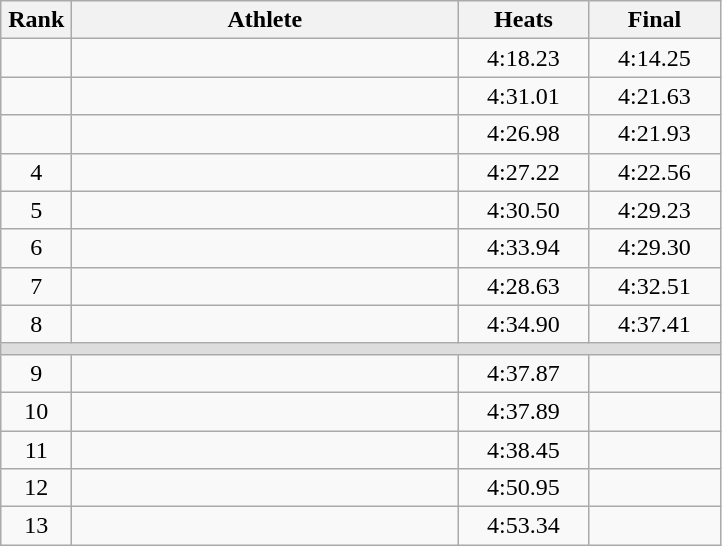<table class=wikitable style="text-align:center">
<tr>
<th width=40>Rank</th>
<th width=250>Athlete</th>
<th width=80>Heats</th>
<th width=80>Final</th>
</tr>
<tr>
<td></td>
<td align=left></td>
<td>4:18.23</td>
<td>4:14.25</td>
</tr>
<tr>
<td></td>
<td align=left></td>
<td>4:31.01</td>
<td>4:21.63</td>
</tr>
<tr>
<td></td>
<td align=left></td>
<td>4:26.98</td>
<td>4:21.93</td>
</tr>
<tr>
<td>4</td>
<td align=left></td>
<td>4:27.22</td>
<td>4:22.56</td>
</tr>
<tr>
<td>5</td>
<td align=left></td>
<td>4:30.50</td>
<td>4:29.23</td>
</tr>
<tr>
<td>6</td>
<td align=left></td>
<td>4:33.94</td>
<td>4:29.30</td>
</tr>
<tr>
<td>7</td>
<td align=left></td>
<td>4:28.63</td>
<td>4:32.51</td>
</tr>
<tr>
<td>8</td>
<td align=left></td>
<td>4:34.90</td>
<td>4:37.41</td>
</tr>
<tr bgcolor=#DDDDDD>
<td colspan=4></td>
</tr>
<tr>
<td>9</td>
<td align=left></td>
<td>4:37.87</td>
<td></td>
</tr>
<tr>
<td>10</td>
<td align=left></td>
<td>4:37.89</td>
<td></td>
</tr>
<tr>
<td>11</td>
<td align=left></td>
<td>4:38.45</td>
<td></td>
</tr>
<tr>
<td>12</td>
<td align=left></td>
<td>4:50.95</td>
<td></td>
</tr>
<tr>
<td>13</td>
<td align=left></td>
<td>4:53.34</td>
<td></td>
</tr>
</table>
